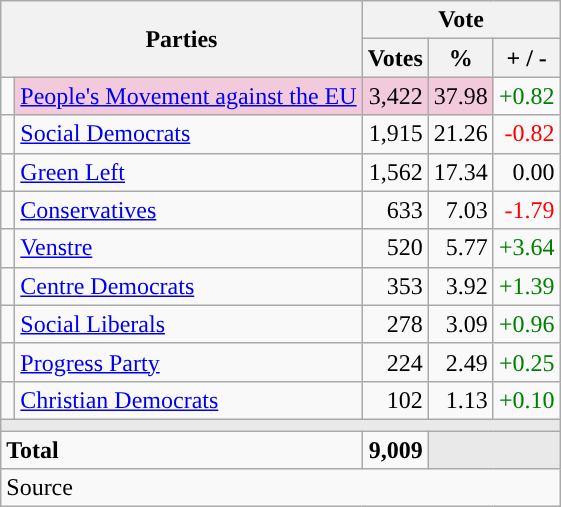<table class="wikitable" style="text-align:right;">
<tr>
<th style="text-align:centre;" rowspan="2" colspan="2" width="225">Parties</th>
<th colspan="3">Vote</th>
</tr>
<tr>
<th width="15">Votes</th>
<th width="15">%</th>
<th width="15">+ / -</th>
</tr>
<tr>
<td width="2" style="color:inherit;background:"></td>
<td bgcolor=#f3c9dc   align="left"><a href='#'>People's Movement against the EU</a></td>
<td bgcolor=#f3c9dc>3,422</td>
<td bgcolor=#f3c9dc>37.98</td>
<td style=color:green;>+0.82</td>
</tr>
<tr>
<td width="2" style="color:inherit;background:"></td>
<td align="left"><a href='#'>Social Democrats</a></td>
<td>1,915</td>
<td>21.26</td>
<td style=color:red;>-0.82</td>
</tr>
<tr>
<td width="2" style="color:inherit;background:"></td>
<td align="left"><a href='#'>Green Left</a></td>
<td>1,562</td>
<td>17.34</td>
<td>0.00</td>
</tr>
<tr>
<td width="2" style="color:inherit;background:"></td>
<td align="left"><a href='#'>Conservatives</a></td>
<td>633</td>
<td>7.03</td>
<td style=color:red;>-1.79</td>
</tr>
<tr>
<td width="2" style="color:inherit;background:"></td>
<td align="left"><a href='#'>Venstre</a></td>
<td>520</td>
<td>5.77</td>
<td style=color:green;>+3.64</td>
</tr>
<tr>
<td width="2" style="color:inherit;background:"></td>
<td align="left"><a href='#'>Centre Democrats</a></td>
<td>353</td>
<td>3.92</td>
<td style=color:green;>+1.39</td>
</tr>
<tr>
<td width="2" style="color:inherit;background:"></td>
<td align="left"><a href='#'>Social Liberals</a></td>
<td>278</td>
<td>3.09</td>
<td style=color:green;>+0.96</td>
</tr>
<tr>
<td width="2" style="color:inherit;background:"></td>
<td align="left"><a href='#'>Progress Party</a></td>
<td>224</td>
<td>2.49</td>
<td style=color:green;>+0.25</td>
</tr>
<tr>
<td width="2" style="color:inherit;background:"></td>
<td align="left"><a href='#'>Christian Democrats</a></td>
<td>102</td>
<td>1.13</td>
<td style=color:green;>+0.10</td>
</tr>
<tr>
<td colspan="7" bgcolor="#E9E9E9"></td>
</tr>
<tr>
<td align="left" colspan="2"><strong>Total</strong></td>
<td><strong>9,009</strong></td>
<td bgcolor="#E9E9E9" colspan="2"></td>
</tr>
<tr>
<td align="left" colspan="6">Source</td>
</tr>
</table>
